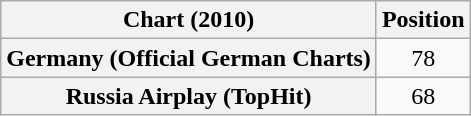<table class="wikitable plainrowheaders" style="text-align:center;">
<tr>
<th scope="col">Chart (2010)</th>
<th scope="col">Position</th>
</tr>
<tr>
<th scope="row">Germany (Official German Charts)</th>
<td>78</td>
</tr>
<tr>
<th scope="row">Russia Airplay (TopHit)</th>
<td>68</td>
</tr>
</table>
